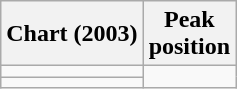<table class="wikitable sortable">
<tr>
<th>Chart (2003)</th>
<th>Peak<br>position</th>
</tr>
<tr>
<td></td>
</tr>
<tr>
<td></td>
</tr>
</table>
